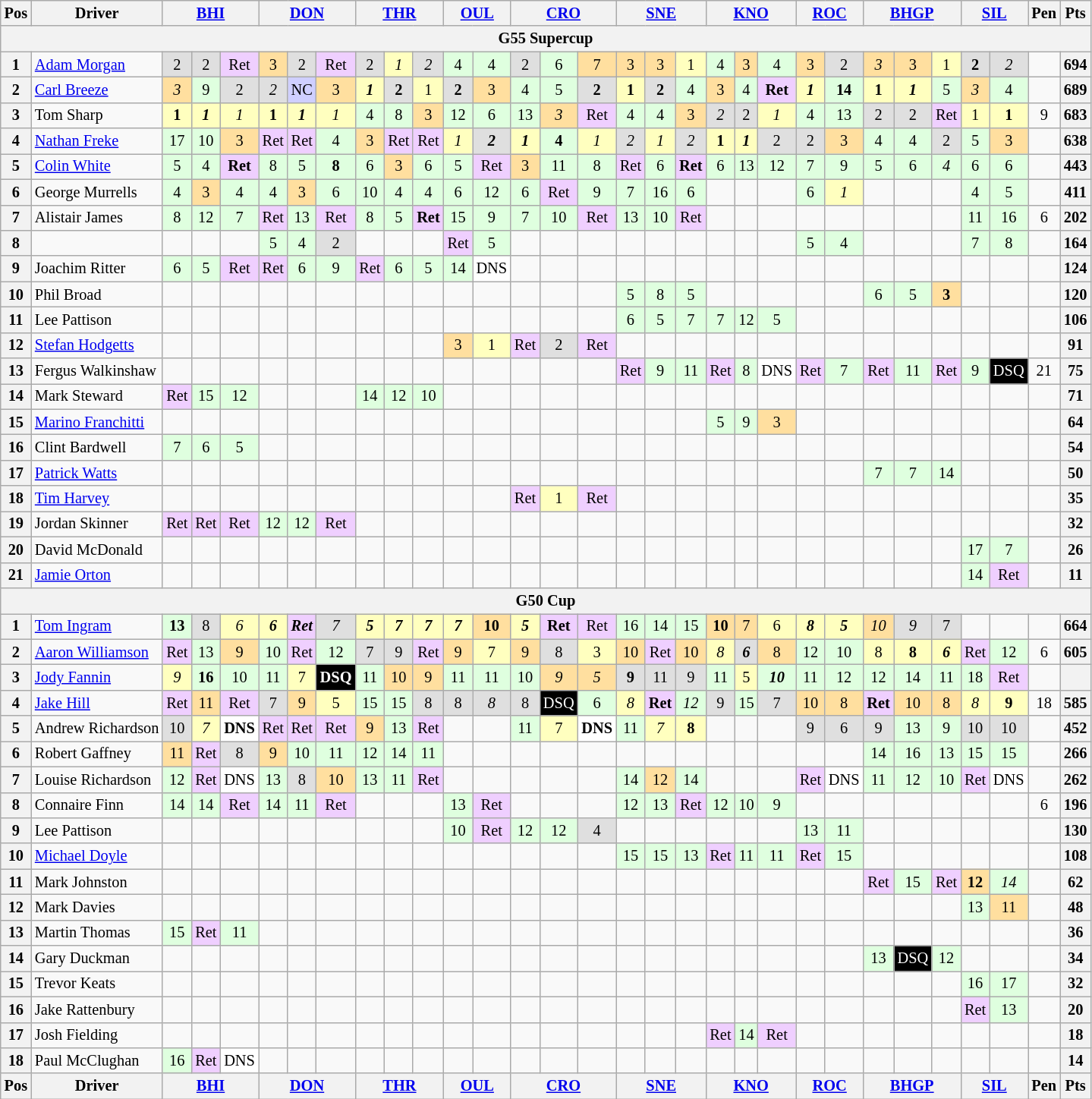<table class="wikitable" style="font-size: 85%; text-align: center;">
<tr valign="top">
<th valign="middle">Pos</th>
<th valign="middle">Driver</th>
<th colspan="3"><a href='#'>BHI</a></th>
<th colspan="3"><a href='#'>DON</a></th>
<th colspan="3"><a href='#'>THR</a></th>
<th colspan="2"><a href='#'>OUL</a></th>
<th colspan="3"><a href='#'>CRO</a></th>
<th colspan="3"><a href='#'>SNE</a></th>
<th colspan="3"><a href='#'>KNO</a></th>
<th colspan="2"><a href='#'>ROC</a></th>
<th colspan="3"><a href='#'>BHGP</a></th>
<th colspan="2"><a href='#'>SIL</a></th>
<th valign="middle">Pen</th>
<th valign="middle">Pts</th>
</tr>
<tr>
<th colspan=31 valign="middle">G55 Supercup</th>
</tr>
<tr>
<th>1</th>
<td align=left> <a href='#'>Adam Morgan</a></td>
<td style="background:#DFDFDF;">2</td>
<td style="background:#DFDFDF;">2</td>
<td style="background:#EFCFFF;">Ret</td>
<td style="background:#FFDF9F;">3</td>
<td style="background:#DFDFDF;">2</td>
<td style="background:#EFCFFF;">Ret</td>
<td style="background:#DFDFDF;">2</td>
<td style="background:#FFFFBF;"><em>1</em></td>
<td style="background:#DFDFDF;"><em>2</em></td>
<td style="background:#DFFFDF;">4</td>
<td style="background:#DFFFDF;">4</td>
<td style="background:#DFDFDF;">2</td>
<td style="background:#DFFFDF;">6</td>
<td style="background:#FFDF9F;">7</td>
<td style="background:#FFDF9F;">3</td>
<td style="background:#FFDF9F;">3</td>
<td style="background:#FFFFBF;">1</td>
<td style="background:#DFFFDF;">4</td>
<td style="background:#FFDF9F;">3</td>
<td style="background:#DFFFDF;">4</td>
<td style="background:#FFDF9F;">3</td>
<td style="background:#DFDFDF;">2</td>
<td style="background:#FFDF9F;"><em>3</em></td>
<td style="background:#FFDF9F;">3</td>
<td style="background:#FFFFBF;">1</td>
<td style="background:#DFDFDF;"><strong>2</strong></td>
<td style="background:#DFDFDF;"><em>2</em></td>
<td></td>
<th>694</th>
</tr>
<tr>
<th>2</th>
<td align=left> <a href='#'>Carl Breeze</a></td>
<td style="background:#FFDF9F;"><em>3</em></td>
<td style="background:#DFFFDF;">9</td>
<td style="background:#DFDFDF;">2</td>
<td style="background:#DFDFDF;"><em>2</em></td>
<td style="background:#CFCFFF;">NC</td>
<td style="background:#FFDF9F;">3</td>
<td style="background:#FFFFBF;"><strong><em>1</em></strong></td>
<td style="background:#DFDFDF;"><strong>2</strong></td>
<td style="background:#FFFFBF;">1</td>
<td style="background:#DFDFDF;"><strong>2</strong></td>
<td style="background:#FFDF9F;">3</td>
<td style="background:#DFFFDF;">4</td>
<td style="background:#DFFFDF;">5</td>
<td style="background:#DFDFDF;"><strong>2</strong></td>
<td style="background:#FFFFBF;"><strong>1</strong></td>
<td style="background:#DFDFDF;"><strong>2</strong></td>
<td style="background:#DFFFDF;">4</td>
<td style="background:#FFDF9F;">3</td>
<td style="background:#DFFFDF;">4</td>
<td style="background:#EFCFFF;"><strong>Ret</strong></td>
<td style="background:#FFFFBF;"><strong><em>1</em></strong></td>
<td style="background:#DFFFDF;"><strong>14</strong></td>
<td style="background:#FFFFBF;"><strong>1</strong></td>
<td style="background:#FFFFBF;"><strong><em>1</em></strong></td>
<td style="background:#DFFFDF;">5</td>
<td style="background:#FFDF9F;"><em>3</em></td>
<td style="background:#DFFFDF;">4</td>
<td></td>
<th>689</th>
</tr>
<tr>
<th>3</th>
<td align=left> Tom Sharp</td>
<td style="background:#FFFFBF;"><strong>1</strong></td>
<td style="background:#FFFFBF;"><strong><em>1</em></strong></td>
<td style="background:#FFFFBF;"><em>1</em></td>
<td style="background:#FFFFBF;"><strong>1</strong></td>
<td style="background:#FFFFBF;"><strong><em>1</em></strong></td>
<td style="background:#FFFFBF;"><em>1</em></td>
<td style="background:#DFFFDF;">4</td>
<td style="background:#DFFFDF;">8</td>
<td style="background:#FFDF9F;">3</td>
<td style="background:#DFFFDF;">12</td>
<td style="background:#DFFFDF;">6</td>
<td style="background:#DFFFDF;">13</td>
<td style="background:#FFDF9F;"><em>3</em></td>
<td style="background:#EFCFFF;">Ret</td>
<td style="background:#DFFFDF;">4</td>
<td style="background:#DFFFDF;">4</td>
<td style="background:#FFDF9F;">3</td>
<td style="background:#DFDFDF;"><em>2</em></td>
<td style="background:#DFDFDF;">2</td>
<td style="background:#FFFFBF;"><em>1</em></td>
<td style="background:#DFFFDF;">4</td>
<td style="background:#DFFFDF;">13</td>
<td style="background:#DFDFDF;">2</td>
<td style="background:#DFDFDF;">2</td>
<td style="background:#EFCFFF;">Ret</td>
<td style="background:#FFFFBF;">1</td>
<td style="background:#FFFFBF;"><strong>1</strong></td>
<td>9</td>
<th>683</th>
</tr>
<tr>
<th>4</th>
<td align=left> <a href='#'>Nathan Freke</a></td>
<td style="background:#DFFFDF;">17</td>
<td style="background:#DFFFDF;">10</td>
<td style="background:#FFDF9F;">3</td>
<td style="background:#EFCFFF;">Ret</td>
<td style="background:#EFCFFF;">Ret</td>
<td style="background:#DFFFDF;">4</td>
<td style="background:#FFDF9F;">3</td>
<td style="background:#EFCFFF;">Ret</td>
<td style="background:#EFCFFF;">Ret</td>
<td style="background:#FFFFBF;"><em>1</em></td>
<td style="background:#DFDFDF;"><strong><em>2</em></strong></td>
<td style="background:#FFFFBF;"><strong><em>1</em></strong></td>
<td style="background:#DFFFDF;"><strong>4</strong></td>
<td style="background:#FFFFBF;"><em>1</em></td>
<td style="background:#DFDFDF;"><em>2</em></td>
<td style="background:#FFFFBF;"><em>1</em></td>
<td style="background:#DFDFDF;"><em>2</em></td>
<td style="background:#FFFFBF;"><strong>1</strong></td>
<td style="background:#FFFFBF;"><strong><em>1</em></strong></td>
<td style="background:#DFDFDF;">2</td>
<td style="background:#DFDFDF;">2</td>
<td style="background:#FFDF9F;">3</td>
<td style="background:#DFFFDF;">4</td>
<td style="background:#DFFFDF;">4</td>
<td style="background:#DFDFDF;">2</td>
<td style="background:#DFFFDF;">5</td>
<td style="background:#FFDF9F;">3</td>
<td></td>
<th>638</th>
</tr>
<tr>
<th>5</th>
<td align=left> <a href='#'>Colin White</a></td>
<td style="background:#DFFFDF;">5</td>
<td style="background:#DFFFDF;">4</td>
<td style="background:#EFCFFF;"><strong>Ret</strong></td>
<td style="background:#DFFFDF;">8</td>
<td style="background:#DFFFDF;">5</td>
<td style="background:#DFFFDF;"><strong>8</strong></td>
<td style="background:#DFFFDF;">6</td>
<td style="background:#FFDF9F;">3</td>
<td style="background:#DFFFDF;">6</td>
<td style="background:#DFFFDF;">5</td>
<td style="background:#EFCFFF;">Ret</td>
<td style="background:#FFDF9F;">3</td>
<td style="background:#DFFFDF;">11</td>
<td style="background:#DFFFDF;">8</td>
<td style="background:#EFCFFF;">Ret</td>
<td style="background:#DFFFDF;">6</td>
<td style="background:#EFCFFF;"><strong>Ret</strong></td>
<td style="background:#DFFFDF;">6</td>
<td style="background:#DFFFDF;">13</td>
<td style="background:#DFFFDF;">12</td>
<td style="background:#DFFFDF;">7</td>
<td style="background:#DFFFDF;">9</td>
<td style="background:#DFFFDF;">5</td>
<td style="background:#DFFFDF;">6</td>
<td style="background:#DFFFDF;"><em>4</em></td>
<td style="background:#DFFFDF;">6</td>
<td style="background:#DFFFDF;">6</td>
<td></td>
<th>443</th>
</tr>
<tr>
<th>6</th>
<td align=left> George Murrells</td>
<td style="background:#DFFFDF;">4</td>
<td style="background:#FFDF9F;">3</td>
<td style="background:#DFFFDF;">4</td>
<td style="background:#DFFFDF;">4</td>
<td style="background:#FFDF9F;">3</td>
<td style="background:#DFFFDF;">6</td>
<td style="background:#DFFFDF;">10</td>
<td style="background:#DFFFDF;">4</td>
<td style="background:#DFFFDF;">4</td>
<td style="background:#DFFFDF;">6</td>
<td style="background:#DFFFDF;">12</td>
<td style="background:#DFFFDF;">6</td>
<td style="background:#EFCFFF;">Ret</td>
<td style="background:#DFFFDF;">9</td>
<td style="background:#DFFFDF;">7</td>
<td style="background:#DFFFDF;">16</td>
<td style="background:#DFFFDF;">6</td>
<td></td>
<td></td>
<td></td>
<td style="background:#DFFFDF;">6</td>
<td style="background:#FFFFBF;"><em>1</em></td>
<td></td>
<td></td>
<td></td>
<td style="background:#DFFFDF;">4</td>
<td style="background:#DFFFDF;">5</td>
<td></td>
<th>411</th>
</tr>
<tr>
<th>7</th>
<td align=left> Alistair James</td>
<td style="background:#DFFFDF;">8</td>
<td style="background:#DFFFDF;">12</td>
<td style="background:#DFFFDF;">7</td>
<td style="background:#EFCFFF;">Ret</td>
<td style="background:#DFFFDF;">13</td>
<td style="background:#EFCFFF;">Ret</td>
<td style="background:#DFFFDF;">8</td>
<td style="background:#DFFFDF;">5</td>
<td style="background:#EFCFFF;"><strong>Ret</strong></td>
<td style="background:#DFFFDF;">15</td>
<td style="background:#DFFFDF;">9</td>
<td style="background:#DFFFDF;">7</td>
<td style="background:#DFFFDF;">10</td>
<td style="background:#EFCFFF;">Ret</td>
<td style="background:#DFFFDF;">13</td>
<td style="background:#DFFFDF;">10</td>
<td style="background:#EFCFFF;">Ret</td>
<td></td>
<td></td>
<td></td>
<td></td>
<td></td>
<td></td>
<td></td>
<td></td>
<td style="background:#DFFFDF;">11</td>
<td style="background:#DFFFDF;">16</td>
<td>6</td>
<th>202</th>
</tr>
<tr>
<th>8</th>
<td align=left></td>
<td></td>
<td></td>
<td></td>
<td style="background:#DFFFDF;">5</td>
<td style="background:#DFFFDF;">4</td>
<td style="background:#DFDFDF;">2</td>
<td></td>
<td></td>
<td></td>
<td style="background:#EFCFFF;">Ret</td>
<td style="background:#DFFFDF;">5</td>
<td></td>
<td></td>
<td></td>
<td></td>
<td></td>
<td></td>
<td></td>
<td></td>
<td></td>
<td style="background:#DFFFDF;">5</td>
<td style="background:#DFFFDF;">4</td>
<td></td>
<td></td>
<td></td>
<td style="background:#DFFFDF;">7</td>
<td style="background:#DFFFDF;">8</td>
<td></td>
<th>164</th>
</tr>
<tr>
<th>9</th>
<td align=left> Joachim Ritter</td>
<td style="background:#DFFFDF;">6</td>
<td style="background:#DFFFDF;">5</td>
<td style="background:#EFCFFF;">Ret</td>
<td style="background:#EFCFFF;">Ret</td>
<td style="background:#DFFFDF;">6</td>
<td style="background:#DFFFDF;">9</td>
<td style="background:#EFCFFF;">Ret</td>
<td style="background:#DFFFDF;">6</td>
<td style="background:#DFFFDF;">5</td>
<td style="background:#DFFFDF;">14</td>
<td style="background:#FFFFFF;">DNS</td>
<td></td>
<td></td>
<td></td>
<td></td>
<td></td>
<td></td>
<td></td>
<td></td>
<td></td>
<td></td>
<td></td>
<td></td>
<td></td>
<td></td>
<td></td>
<td></td>
<td></td>
<th>124</th>
</tr>
<tr>
<th>10</th>
<td align=left> Phil Broad</td>
<td></td>
<td></td>
<td></td>
<td></td>
<td></td>
<td></td>
<td></td>
<td></td>
<td></td>
<td></td>
<td></td>
<td></td>
<td></td>
<td></td>
<td style="background:#DFFFDF;">5</td>
<td style="background:#DFFFDF;">8</td>
<td style="background:#DFFFDF;">5</td>
<td></td>
<td></td>
<td></td>
<td></td>
<td></td>
<td style="background:#DFFFDF;">6</td>
<td style="background:#DFFFDF;">5</td>
<td style="background:#FFDF9F;"><strong>3</strong></td>
<td></td>
<td></td>
<td></td>
<th>120</th>
</tr>
<tr>
<th>11</th>
<td align=left> Lee Pattison</td>
<td></td>
<td></td>
<td></td>
<td></td>
<td></td>
<td></td>
<td></td>
<td></td>
<td></td>
<td></td>
<td></td>
<td></td>
<td></td>
<td></td>
<td style="background:#DFFFDF;">6</td>
<td style="background:#DFFFDF;">5</td>
<td style="background:#DFFFDF;">7</td>
<td style="background:#DFFFDF;">7</td>
<td style="background:#DFFFDF;">12</td>
<td style="background:#DFFFDF;">5</td>
<td></td>
<td></td>
<td></td>
<td></td>
<td></td>
<td></td>
<td></td>
<td></td>
<th>106</th>
</tr>
<tr>
<th>12</th>
<td align=left> <a href='#'>Stefan Hodgetts</a></td>
<td></td>
<td></td>
<td></td>
<td></td>
<td></td>
<td></td>
<td></td>
<td></td>
<td></td>
<td style="background:#FFDF9F;">3</td>
<td style="background:#FFFFBF;">1</td>
<td style="background:#EFCFFF;">Ret</td>
<td style="background:#DFDFDF;">2</td>
<td style="background:#EFCFFF;">Ret</td>
<td></td>
<td></td>
<td></td>
<td></td>
<td></td>
<td></td>
<td></td>
<td></td>
<td></td>
<td></td>
<td></td>
<td></td>
<td></td>
<td></td>
<th>91</th>
</tr>
<tr>
<th>13</th>
<td align=left> Fergus Walkinshaw</td>
<td></td>
<td></td>
<td></td>
<td></td>
<td></td>
<td></td>
<td></td>
<td></td>
<td></td>
<td></td>
<td></td>
<td></td>
<td></td>
<td></td>
<td style="background:#EFCFFF;">Ret</td>
<td style="background:#DFFFDF;">9</td>
<td style="background:#DFFFDF;">11</td>
<td style="background:#EFCFFF;">Ret</td>
<td style="background:#DFFFDF;">8</td>
<td style="background:#FFFFFF;">DNS</td>
<td style="background:#EFCFFF;">Ret</td>
<td style="background:#DFFFDF;">7</td>
<td style="background:#EFCFFF;">Ret</td>
<td style="background:#DFFFDF;">11</td>
<td style="background:#EFCFFF;">Ret</td>
<td style="background:#DFFFDF;">9</td>
<td style="background:#000000; color:white;">DSQ</td>
<td>21</td>
<th>75</th>
</tr>
<tr>
<th>14</th>
<td align=left> Mark Steward</td>
<td style="background:#EFCFFF;">Ret</td>
<td style="background:#DFFFDF;">15</td>
<td style="background:#DFFFDF;">12</td>
<td></td>
<td></td>
<td></td>
<td style="background:#DFFFDF;">14</td>
<td style="background:#DFFFDF;">12</td>
<td style="background:#DFFFDF;">10</td>
<td></td>
<td></td>
<td></td>
<td></td>
<td></td>
<td></td>
<td></td>
<td></td>
<td></td>
<td></td>
<td></td>
<td></td>
<td></td>
<td></td>
<td></td>
<td></td>
<td></td>
<td></td>
<td></td>
<th>71</th>
</tr>
<tr>
<th>15</th>
<td align=left> <a href='#'>Marino Franchitti</a></td>
<td></td>
<td></td>
<td></td>
<td></td>
<td></td>
<td></td>
<td></td>
<td></td>
<td></td>
<td></td>
<td></td>
<td></td>
<td></td>
<td></td>
<td></td>
<td></td>
<td></td>
<td style="background:#DFFFDF;">5</td>
<td style="background:#DFFFDF;">9</td>
<td style="background:#FFDF9F;">3</td>
<td></td>
<td></td>
<td></td>
<td></td>
<td></td>
<td></td>
<td></td>
<td></td>
<th>64</th>
</tr>
<tr>
<th>16</th>
<td align=left> Clint Bardwell</td>
<td style="background:#DFFFDF;">7</td>
<td style="background:#DFFFDF;">6</td>
<td style="background:#DFFFDF;">5</td>
<td></td>
<td></td>
<td></td>
<td></td>
<td></td>
<td></td>
<td></td>
<td></td>
<td></td>
<td></td>
<td></td>
<td></td>
<td></td>
<td></td>
<td></td>
<td></td>
<td></td>
<td></td>
<td></td>
<td></td>
<td></td>
<td></td>
<td></td>
<td></td>
<td></td>
<th>54</th>
</tr>
<tr>
<th>17</th>
<td align=left> <a href='#'>Patrick Watts</a></td>
<td></td>
<td></td>
<td></td>
<td></td>
<td></td>
<td></td>
<td></td>
<td></td>
<td></td>
<td></td>
<td></td>
<td></td>
<td></td>
<td></td>
<td></td>
<td></td>
<td></td>
<td></td>
<td></td>
<td></td>
<td></td>
<td></td>
<td style="background:#DFFFDF;">7</td>
<td style="background:#DFFFDF;">7</td>
<td style="background:#DFFFDF;">14</td>
<td></td>
<td></td>
<td></td>
<th>50</th>
</tr>
<tr>
<th>18</th>
<td align=left> <a href='#'>Tim Harvey</a></td>
<td></td>
<td></td>
<td></td>
<td></td>
<td></td>
<td></td>
<td></td>
<td></td>
<td></td>
<td></td>
<td></td>
<td style="background:#EFCFFF;">Ret</td>
<td style="background:#FFFFBF;">1</td>
<td style="background:#EFCFFF;">Ret</td>
<td></td>
<td></td>
<td></td>
<td></td>
<td></td>
<td></td>
<td></td>
<td></td>
<td></td>
<td></td>
<td></td>
<td></td>
<td></td>
<td></td>
<th>35</th>
</tr>
<tr>
<th>19</th>
<td align=left> Jordan Skinner</td>
<td style="background:#EFCFFF;">Ret</td>
<td style="background:#EFCFFF;">Ret</td>
<td style="background:#EFCFFF;">Ret</td>
<td style="background:#DFFFDF;">12</td>
<td style="background:#DFFFDF;">12</td>
<td style="background:#EFCFFF;">Ret</td>
<td></td>
<td></td>
<td></td>
<td></td>
<td></td>
<td></td>
<td></td>
<td></td>
<td></td>
<td></td>
<td></td>
<td></td>
<td></td>
<td></td>
<td></td>
<td></td>
<td></td>
<td></td>
<td></td>
<td></td>
<td></td>
<td></td>
<th>32</th>
</tr>
<tr>
<th>20</th>
<td align=left> David McDonald</td>
<td></td>
<td></td>
<td></td>
<td></td>
<td></td>
<td></td>
<td></td>
<td></td>
<td></td>
<td></td>
<td></td>
<td></td>
<td></td>
<td></td>
<td></td>
<td></td>
<td></td>
<td></td>
<td></td>
<td></td>
<td></td>
<td></td>
<td></td>
<td></td>
<td></td>
<td style="background:#DFFFDF;">17</td>
<td style="background:#DFFFDF;">7</td>
<td></td>
<th>26</th>
</tr>
<tr>
<th>21</th>
<td align=left> <a href='#'>Jamie Orton</a></td>
<td></td>
<td></td>
<td></td>
<td></td>
<td></td>
<td></td>
<td></td>
<td></td>
<td></td>
<td></td>
<td></td>
<td></td>
<td></td>
<td></td>
<td></td>
<td></td>
<td></td>
<td></td>
<td></td>
<td></td>
<td></td>
<td></td>
<td></td>
<td></td>
<td></td>
<td style="background:#DFFFDF;">14</td>
<td style="background:#EFCFFF;">Ret</td>
<td></td>
<th>11</th>
</tr>
<tr>
<th colspan=31 valign="middle">G50 Cup</th>
</tr>
<tr>
<th>1</th>
<td align=left> <a href='#'>Tom Ingram</a></td>
<td style="background:#DFFFDF;"><strong>13</strong></td>
<td style="background:#DFDFDF;">8</td>
<td style="background:#FFFFBF;"><em>6</em></td>
<td style="background:#FFFFBF;"><strong><em>6</em></strong></td>
<td style="background:#EFCFFF;"><strong><em>Ret</em></strong></td>
<td style="background:#DFDFDF;"><em>7</em></td>
<td style="background:#FFFFBF;"><strong><em>5</em></strong></td>
<td style="background:#FFFFBF;"><strong><em>7</em></strong></td>
<td style="background:#FFFFBF;"><strong><em>7</em></strong></td>
<td style="background:#FFFFBF;"><strong><em>7</em></strong></td>
<td style="background:#FFDF9F;"><strong>10</strong></td>
<td style="background:#FFFFBF;"><strong><em>5</em></strong></td>
<td style="background:#EFCFFF;"><strong>Ret</strong></td>
<td style="background:#EFCFFF;">Ret</td>
<td style="background:#DFFFDF;">16</td>
<td style="background:#DFFFDF;">14</td>
<td style="background:#DFFFDF;">15</td>
<td style="background:#FFDF9F;"><strong>10</strong></td>
<td style="background:#FFDF9F;">7</td>
<td style="background:#FFFFBF;">6</td>
<td style="background:#FFFFBF;"><strong><em>8</em></strong></td>
<td style="background:#FFFFBF;"><strong><em>5</em></strong></td>
<td style="background:#FFDF9F;"><em>10</em></td>
<td style="background:#DFDFDF;"><em>9</em></td>
<td style="background:#DFDFDF;">7</td>
<td></td>
<td></td>
<td></td>
<th>664</th>
</tr>
<tr>
<th>2</th>
<td align=left> <a href='#'>Aaron Williamson</a></td>
<td style="background:#EFCFFF;">Ret</td>
<td style="background:#DFFFDF;">13</td>
<td style="background:#FFDF9F;">9</td>
<td style="background:#DFFFDF;">10</td>
<td style="background:#EFCFFF;">Ret</td>
<td style="background:#DFFFDF;">12</td>
<td style="background:#DFDFDF;">7</td>
<td style="background:#DFDFDF;">9</td>
<td style="background:#EFCFFF;">Ret</td>
<td style="background:#FFDF9F;">9</td>
<td style="background:#FFFFBF;">7</td>
<td style="background:#FFDF9F;">9</td>
<td style="background:#DFDFDF;">8</td>
<td style="background:#FFFFBF;">3</td>
<td style="background:#FFDF9F;">10</td>
<td style="background:#EFCFFF;">Ret</td>
<td style="background:#FFDF9F;">10</td>
<td style="background:#FFFFBF;"><em>8</em></td>
<td style="background:#DFDFDF;"><strong><em>6</em></strong></td>
<td style="background:#FFDF9F;">8</td>
<td style="background:#DFFFDF;">12</td>
<td style="background:#DFFFDF;">10</td>
<td style="background:#FFFFBF;">8</td>
<td style="background:#FFFFBF;"><strong>8</strong></td>
<td style="background:#FFFFBF;"><strong><em>6</em></strong></td>
<td style="background:#EFCFFF;">Ret</td>
<td style="background:#DFFFDF;">12</td>
<td>6</td>
<th>605</th>
</tr>
<tr>
<th>3</th>
<td align=left> <a href='#'>Jody Fannin</a></td>
<td style="background:#FFFFBF;"><em>9</em></td>
<td style="background:#DFFFDF;"><strong>16</strong></td>
<td style="background:#DFFFDF;">10</td>
<td style="background:#DFFFDF;">11</td>
<td style="background:#FFFFBF;">7</td>
<td style="background:#000000; color:white;"><strong>DSQ</strong></td>
<td style="background:#DFFFDF;">11</td>
<td style="background:#FFDF9F;">10</td>
<td style="background:#FFDF9F;">9</td>
<td style="background:#DFFFDF;">11</td>
<td style="background:#DFFFDF;">11</td>
<td style="background:#DFFFDF;">10</td>
<td style="background:#FFDF9F;"><em>9</em></td>
<td style="background:#FFDF9F;"><em>5</em></td>
<td style="background:#DFDFDF;"><strong>9</strong></td>
<td style="background:#DFDFDF;">11</td>
<td style="background:#DFDFDF;">9</td>
<td style="background:#DFFFDF;">11</td>
<td style="background:#FFFFBF;">5</td>
<td style="background:#DFFFDF;"><strong><em>10</em></strong></td>
<td style="background:#DFFFDF;">11</td>
<td style="background:#DFFFDF;">12</td>
<td style="background:#DFFFDF;">12</td>
<td style="background:#DFFFDF;">14</td>
<td style="background:#DFFFDF;">11</td>
<td style="background:#DFFFDF;">18</td>
<td style="background:#EFCFFF;">Ret</td>
<td></td>
<th></th>
</tr>
<tr>
<th>4</th>
<td align=left> <a href='#'>Jake Hill</a></td>
<td style="background:#EFCFFF;">Ret</td>
<td style="background:#FFDF9F;">11</td>
<td style="background:#EFCFFF;">Ret</td>
<td style="background:#DFDFDF;">7</td>
<td style="background:#FFDF9F;">9</td>
<td style="background:#FFFFBF;">5</td>
<td style="background:#DFFFDF;">15</td>
<td style="background:#DFFFDF;">15</td>
<td style="background:#DFDFDF;">8</td>
<td style="background:#DFDFDF;">8</td>
<td style="background:#DFDFDF;"><em>8</em></td>
<td style="background:#DFDFDF;">8</td>
<td style="background:#000000; color:white;">DSQ</td>
<td style="background:#DFFFDF;">6</td>
<td style="background:#FFFFBF;"><em>8</em></td>
<td style="background:#EFCFFF;"><strong>Ret</strong></td>
<td style="background:#DFFFDF;"><em>12</em></td>
<td style="background:#DFDFDF;">9</td>
<td style="background:#DFFFDF;">15</td>
<td style="background:#DFDFDF;">7</td>
<td style="background:#FFDF9F;">10</td>
<td style="background:#FFDF9F;">8</td>
<td style="background:#EFCFFF;"><strong>Ret</strong></td>
<td style="background:#FFDF9F;">10</td>
<td style="background:#FFDF9F;">8</td>
<td style="background:#FFFFBF;"><em>8</em></td>
<td style="background:#FFFFBF;"><strong>9</strong></td>
<td>18</td>
<th>585</th>
</tr>
<tr>
<th>5</th>
<td align=left> Andrew Richardson</td>
<td style="background:#DFDFDF;">10</td>
<td style="background:#FFFFBF;"><em>7</em></td>
<td style="background:#FFFFFF;"><strong>DNS</strong></td>
<td style="background:#EFCFFF;">Ret</td>
<td style="background:#EFCFFF;">Ret</td>
<td style="background:#EFCFFF;">Ret</td>
<td style="background:#FFDF9F;">9</td>
<td style="background:#DFFFDF;">13</td>
<td style="background:#EFCFFF;">Ret</td>
<td></td>
<td></td>
<td style="background:#DFFFDF;">11</td>
<td style="background:#FFFFBF;">7</td>
<td style="background:#FFFFFF;"><strong>DNS</strong></td>
<td style="background:#DFFFDF;">11</td>
<td style="background:#FFFFBF;"><em>7</em></td>
<td style="background:#FFFFBF;"><strong>8</strong></td>
<td></td>
<td></td>
<td></td>
<td style="background:#DFDFDF;">9</td>
<td style="background:#DFDFDF;">6</td>
<td style="background:#DFDFDF;">9</td>
<td style="background:#DFFFDF;">13</td>
<td style="background:#DFFFDF;">9</td>
<td style="background:#DFDFDF;">10</td>
<td style="background:#DFDFDF;">10</td>
<td></td>
<th>452</th>
</tr>
<tr>
<th>6</th>
<td align=left> Robert Gaffney</td>
<td style="background:#FFDF9F;">11</td>
<td style="background:#EFCFFF;">Ret</td>
<td style="background:#DFDFDF;">8</td>
<td style="background:#FFDF9F;">9</td>
<td style="background:#DFFFDF;">10</td>
<td style="background:#DFFFDF;">11</td>
<td style="background:#DFFFDF;">12</td>
<td style="background:#DFFFDF;">14</td>
<td style="background:#DFFFDF;">11</td>
<td></td>
<td></td>
<td></td>
<td></td>
<td></td>
<td></td>
<td></td>
<td></td>
<td></td>
<td></td>
<td></td>
<td></td>
<td></td>
<td style="background:#DFFFDF;">14</td>
<td style="background:#DFFFDF;">16</td>
<td style="background:#DFFFDF;">13</td>
<td style="background:#DFFFDF;">15</td>
<td style="background:#DFFFDF;">15</td>
<td></td>
<th>266</th>
</tr>
<tr>
<th>7</th>
<td align=left> Louise Richardson</td>
<td style="background:#DFFFDF;">12</td>
<td style="background:#EFCFFF;">Ret</td>
<td style="background:#FFFFFF;">DNS</td>
<td style="background:#DFFFDF;">13</td>
<td style="background:#DFDFDF;">8</td>
<td style="background:#FFDF9F;">10</td>
<td style="background:#DFFFDF;">13</td>
<td style="background:#DFFFDF;">11</td>
<td style="background:#EFCFFF;">Ret</td>
<td></td>
<td></td>
<td></td>
<td></td>
<td></td>
<td style="background:#DFFFDF;">14</td>
<td style="background:#FFDF9F;">12</td>
<td style="background:#DFFFDF;">14</td>
<td></td>
<td></td>
<td></td>
<td style="background:#EFCFFF;">Ret</td>
<td style="background:#FFFFFF;">DNS</td>
<td style="background:#DFFFDF;">11</td>
<td style="background:#DFFFDF;">12</td>
<td style="background:#DFFFDF;">10</td>
<td style="background:#EFCFFF;">Ret</td>
<td style="background:#FFFFFF;">DNS</td>
<td></td>
<th>262</th>
</tr>
<tr>
<th>8</th>
<td align=left> Connaire Finn</td>
<td style="background:#DFFFDF;">14</td>
<td style="background:#DFFFDF;">14</td>
<td style="background:#EFCFFF;">Ret</td>
<td style="background:#DFFFDF;">14</td>
<td style="background:#DFFFDF;">11</td>
<td style="background:#EFCFFF;">Ret</td>
<td></td>
<td></td>
<td></td>
<td style="background:#DFFFDF;">13</td>
<td style="background:#EFCFFF;">Ret</td>
<td></td>
<td></td>
<td></td>
<td style="background:#DFFFDF;">12</td>
<td style="background:#DFFFDF;">13</td>
<td style="background:#EFCFFF;">Ret</td>
<td style="background:#DFFFDF;">12</td>
<td style="background:#DFFFDF;">10</td>
<td style="background:#DFFFDF;">9</td>
<td></td>
<td></td>
<td></td>
<td></td>
<td></td>
<td></td>
<td></td>
<td>6</td>
<th>196</th>
</tr>
<tr>
<th>9</th>
<td align=left> Lee Pattison</td>
<td></td>
<td></td>
<td></td>
<td></td>
<td></td>
<td></td>
<td></td>
<td></td>
<td></td>
<td style="background:#DFFFDF;">10</td>
<td style="background:#EFCFFF;">Ret</td>
<td style="background:#DFFFDF;">12</td>
<td style="background:#DFFFDF;">12</td>
<td style="background:#DFDFDF;">4</td>
<td></td>
<td></td>
<td></td>
<td></td>
<td></td>
<td></td>
<td style="background:#DFFFDF;">13</td>
<td style="background:#DFFFDF;">11</td>
<td></td>
<td></td>
<td></td>
<td></td>
<td></td>
<td></td>
<th>130</th>
</tr>
<tr>
<th>10</th>
<td align=left> <a href='#'>Michael Doyle</a></td>
<td></td>
<td></td>
<td></td>
<td></td>
<td></td>
<td></td>
<td></td>
<td></td>
<td></td>
<td></td>
<td></td>
<td></td>
<td></td>
<td></td>
<td style="background:#DFFFDF;">15</td>
<td style="background:#DFFFDF;">15</td>
<td style="background:#DFFFDF;">13</td>
<td style="background:#EFCFFF;">Ret</td>
<td style="background:#DFFFDF;">11</td>
<td style="background:#DFFFDF;">11</td>
<td style="background:#EFCFFF;">Ret</td>
<td style="background:#DFFFDF;">15</td>
<td></td>
<td></td>
<td></td>
<td></td>
<td></td>
<td></td>
<th>108</th>
</tr>
<tr>
<th>11</th>
<td align=left> Mark Johnston</td>
<td></td>
<td></td>
<td></td>
<td></td>
<td></td>
<td></td>
<td></td>
<td></td>
<td></td>
<td></td>
<td></td>
<td></td>
<td></td>
<td></td>
<td></td>
<td></td>
<td></td>
<td></td>
<td></td>
<td></td>
<td></td>
<td></td>
<td style="background:#EFCFFF;">Ret</td>
<td style="background:#DFFFDF;">15</td>
<td style="background:#EFCFFF;">Ret</td>
<td style="background:#FFDF9F;"><strong>12</strong></td>
<td style="background:#DFFFDF;"><em>14</em></td>
<td></td>
<th>62</th>
</tr>
<tr>
<th>12</th>
<td align=left> Mark Davies</td>
<td></td>
<td></td>
<td></td>
<td></td>
<td></td>
<td></td>
<td></td>
<td></td>
<td></td>
<td></td>
<td></td>
<td></td>
<td></td>
<td></td>
<td></td>
<td></td>
<td></td>
<td></td>
<td></td>
<td></td>
<td></td>
<td></td>
<td></td>
<td></td>
<td></td>
<td style="background:#DFFFDF;">13</td>
<td style="background:#FFDF9F;">11</td>
<td></td>
<th>48</th>
</tr>
<tr>
<th>13</th>
<td align=left> Martin Thomas</td>
<td style="background:#DFFFDF;">15</td>
<td style="background:#EFCFFF;">Ret</td>
<td style="background:#DFFFDF;">11</td>
<td></td>
<td></td>
<td></td>
<td></td>
<td></td>
<td></td>
<td></td>
<td></td>
<td></td>
<td></td>
<td></td>
<td></td>
<td></td>
<td></td>
<td></td>
<td></td>
<td></td>
<td></td>
<td></td>
<td></td>
<td></td>
<td></td>
<td></td>
<td></td>
<td></td>
<th>36</th>
</tr>
<tr>
<th>14</th>
<td align=left> Gary Duckman</td>
<td></td>
<td></td>
<td></td>
<td></td>
<td></td>
<td></td>
<td></td>
<td></td>
<td></td>
<td></td>
<td></td>
<td></td>
<td></td>
<td></td>
<td></td>
<td></td>
<td></td>
<td></td>
<td></td>
<td></td>
<td></td>
<td></td>
<td style="background:#DFFFDF;">13</td>
<td style="background:#000000; color:white;">DSQ</td>
<td style="background:#DFFFDF;">12</td>
<td></td>
<td></td>
<td></td>
<th>34</th>
</tr>
<tr>
<th>15</th>
<td align=left> Trevor Keats</td>
<td></td>
<td></td>
<td></td>
<td></td>
<td></td>
<td></td>
<td></td>
<td></td>
<td></td>
<td></td>
<td></td>
<td></td>
<td></td>
<td></td>
<td></td>
<td></td>
<td></td>
<td></td>
<td></td>
<td></td>
<td></td>
<td></td>
<td></td>
<td></td>
<td></td>
<td style="background:#DFFFDF;">16</td>
<td style="background:#DFFFDF;">17</td>
<td></td>
<th>32</th>
</tr>
<tr>
<th>16</th>
<td align=left> Jake Rattenbury</td>
<td></td>
<td></td>
<td></td>
<td></td>
<td></td>
<td></td>
<td></td>
<td></td>
<td></td>
<td></td>
<td></td>
<td></td>
<td></td>
<td></td>
<td></td>
<td></td>
<td></td>
<td></td>
<td></td>
<td></td>
<td></td>
<td></td>
<td></td>
<td></td>
<td></td>
<td style="background:#EFCFFF;">Ret</td>
<td style="background:#DFFFDF;">13</td>
<td></td>
<th>20</th>
</tr>
<tr>
<th>17</th>
<td align=left> Josh Fielding</td>
<td></td>
<td></td>
<td></td>
<td></td>
<td></td>
<td></td>
<td></td>
<td></td>
<td></td>
<td></td>
<td></td>
<td></td>
<td></td>
<td></td>
<td></td>
<td></td>
<td></td>
<td style="background:#EFCFFF;">Ret</td>
<td style="background:#DFFFDF;">14</td>
<td style="background:#EFCFFF;">Ret</td>
<td></td>
<td></td>
<td></td>
<td></td>
<td></td>
<td></td>
<td></td>
<td></td>
<th>18</th>
</tr>
<tr>
<th>18</th>
<td align=left> Paul McClughan</td>
<td style="background:#DFFFDF;">16</td>
<td style="background:#EFCFFF;">Ret</td>
<td style="background:#FFFFFF;">DNS</td>
<td></td>
<td></td>
<td></td>
<td></td>
<td></td>
<td></td>
<td></td>
<td></td>
<td></td>
<td></td>
<td></td>
<td></td>
<td></td>
<td></td>
<td></td>
<td></td>
<td></td>
<td></td>
<td></td>
<td></td>
<td></td>
<td></td>
<td></td>
<td></td>
<td></td>
<th>14</th>
</tr>
<tr valign="top">
<th valign="middle">Pos</th>
<th valign="middle">Driver</th>
<th colspan="3"><a href='#'>BHI</a></th>
<th colspan="3"><a href='#'>DON</a></th>
<th colspan="3"><a href='#'>THR</a></th>
<th colspan="2"><a href='#'>OUL</a></th>
<th colspan="3"><a href='#'>CRO</a></th>
<th colspan="3"><a href='#'>SNE</a></th>
<th colspan="3"><a href='#'>KNO</a></th>
<th colspan="2"><a href='#'>ROC</a></th>
<th colspan="3"><a href='#'>BHGP</a></th>
<th colspan="2"><a href='#'>SIL</a></th>
<th valign="middle">Pen</th>
<th valign="middle">Pts</th>
</tr>
</table>
